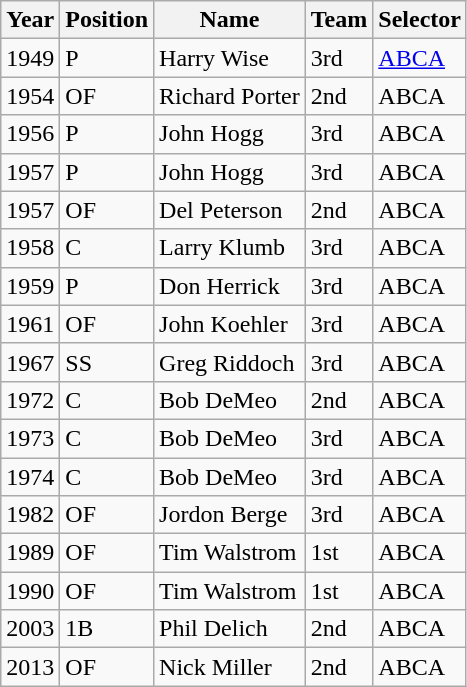<table class="wikitable">
<tr>
<th>Year</th>
<th>Position</th>
<th>Name</th>
<th>Team</th>
<th>Selector</th>
</tr>
<tr>
<td>1949</td>
<td>P</td>
<td>Harry Wise</td>
<td>3rd</td>
<td><a href='#'>ABCA</a></td>
</tr>
<tr>
<td>1954</td>
<td>OF</td>
<td>Richard Porter</td>
<td>2nd</td>
<td>ABCA</td>
</tr>
<tr>
<td>1956</td>
<td>P</td>
<td>John Hogg</td>
<td>3rd</td>
<td>ABCA</td>
</tr>
<tr>
<td>1957</td>
<td>P</td>
<td>John Hogg</td>
<td>3rd</td>
<td>ABCA</td>
</tr>
<tr>
<td>1957</td>
<td>OF</td>
<td>Del Peterson</td>
<td>2nd</td>
<td>ABCA</td>
</tr>
<tr>
<td>1958</td>
<td>C</td>
<td>Larry Klumb</td>
<td>3rd</td>
<td>ABCA</td>
</tr>
<tr>
<td>1959</td>
<td>P</td>
<td>Don Herrick</td>
<td>3rd</td>
<td>ABCA</td>
</tr>
<tr>
<td>1961</td>
<td>OF</td>
<td>John Koehler</td>
<td>3rd</td>
<td>ABCA</td>
</tr>
<tr>
<td>1967</td>
<td>SS</td>
<td>Greg Riddoch</td>
<td>3rd</td>
<td>ABCA</td>
</tr>
<tr>
<td>1972</td>
<td>C</td>
<td>Bob DeMeo</td>
<td>2nd</td>
<td>ABCA</td>
</tr>
<tr>
<td>1973</td>
<td>C</td>
<td>Bob DeMeo</td>
<td>3rd</td>
<td>ABCA</td>
</tr>
<tr>
<td>1974</td>
<td>C</td>
<td>Bob DeMeo</td>
<td>3rd</td>
<td>ABCA</td>
</tr>
<tr>
<td>1982</td>
<td>OF</td>
<td>Jordon Berge</td>
<td>3rd</td>
<td>ABCA</td>
</tr>
<tr>
<td>1989</td>
<td>OF</td>
<td>Tim Walstrom</td>
<td>1st</td>
<td>ABCA</td>
</tr>
<tr>
<td>1990</td>
<td>OF</td>
<td>Tim Walstrom</td>
<td>1st</td>
<td>ABCA</td>
</tr>
<tr>
<td>2003</td>
<td>1B</td>
<td>Phil Delich</td>
<td>2nd</td>
<td>ABCA</td>
</tr>
<tr>
<td>2013</td>
<td>OF</td>
<td>Nick Miller</td>
<td>2nd</td>
<td>ABCA</td>
</tr>
</table>
